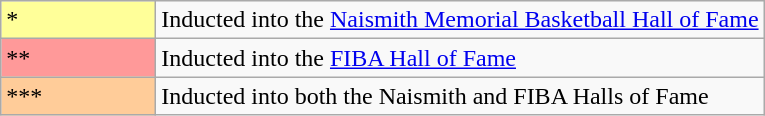<table class="wikitable sortable">
<tr>
<td style="background-color:#FFFF99; border:1px solid #aaaaaa; width:6em">*</td>
<td>Inducted into the <a href='#'>Naismith Memorial Basketball Hall of Fame</a></td>
</tr>
<tr>
<td style="background-color:#FF9999; border:1px solid #aaaaaa; width:6em">**</td>
<td>Inducted into the <a href='#'>FIBA Hall of Fame</a></td>
</tr>
<tr>
<td style="background-color:#FFCC99; border:1px solid #aaaaaa; width:6em">***</td>
<td>Inducted into both the Naismith and FIBA Halls of Fame</td>
</tr>
</table>
